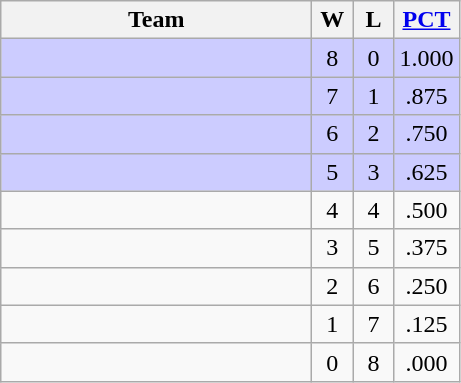<table class="wikitable" style="text-align:center;">
<tr>
<th width=200px>Team</th>
<th width=20px>W</th>
<th width=20px>L</th>
<th width=30px><a href='#'>PCT</a></th>
</tr>
<tr bgcolor="#CCCCFF">
<td align=left></td>
<td>8</td>
<td>0</td>
<td>1.000</td>
</tr>
<tr bgcolor="#CCCCFF">
<td align=left></td>
<td>7</td>
<td>1</td>
<td>.875</td>
</tr>
<tr bgcolor="#CCCCFF">
<td align=left></td>
<td>6</td>
<td>2</td>
<td>.750</td>
</tr>
<tr bgcolor="#CCCCFF">
<td align=left></td>
<td>5</td>
<td>3</td>
<td>.625</td>
</tr>
<tr>
<td align=left></td>
<td>4</td>
<td>4</td>
<td>.500</td>
</tr>
<tr>
<td align=left></td>
<td>3</td>
<td>5</td>
<td>.375</td>
</tr>
<tr>
<td align=left></td>
<td>2</td>
<td>6</td>
<td>.250</td>
</tr>
<tr>
<td align=left><strong></strong></td>
<td>1</td>
<td>7</td>
<td>.125</td>
</tr>
<tr>
<td align=left></td>
<td>0</td>
<td>8</td>
<td>.000</td>
</tr>
</table>
